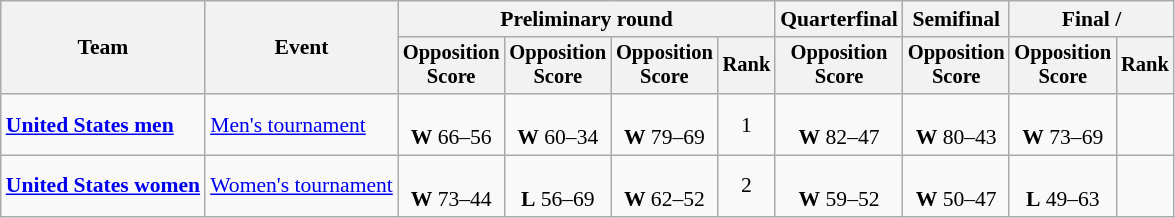<table class=wikitable style=font-size:90%;text-align:center>
<tr>
<th rowspan=2>Team</th>
<th rowspan=2>Event</th>
<th colspan=4>Preliminary round</th>
<th>Quarterfinal</th>
<th>Semifinal</th>
<th colspan=2>Final / </th>
</tr>
<tr style=font-size:95%>
<th>Opposition<br>Score</th>
<th>Opposition<br>Score</th>
<th>Opposition<br>Score</th>
<th>Rank</th>
<th>Opposition<br>Score</th>
<th>Opposition<br>Score</th>
<th>Opposition<br>Score</th>
<th>Rank</th>
</tr>
<tr>
<td align=left><strong><a href='#'>United States men</a></strong></td>
<td align=left><a href='#'>Men's tournament</a></td>
<td><br><strong>W</strong> 66–56</td>
<td><br><strong>W</strong> 60–34</td>
<td><br><strong>W</strong> 79–69</td>
<td>1</td>
<td><br><strong>W</strong> 82–47</td>
<td><br><strong>W</strong> 80–43</td>
<td><br><strong>W</strong> 73–69</td>
<td></td>
</tr>
<tr>
<td align=left><strong><a href='#'>United States women</a></strong></td>
<td align=left><a href='#'>Women's tournament</a></td>
<td><br><strong>W</strong> 73–44</td>
<td><br><strong>L</strong> 56–69</td>
<td><br><strong>W</strong> 62–52</td>
<td>2</td>
<td><br><strong>W</strong> 59–52</td>
<td><br><strong>W</strong> 50–47</td>
<td><br><strong>L</strong> 49–63</td>
<td></td>
</tr>
</table>
